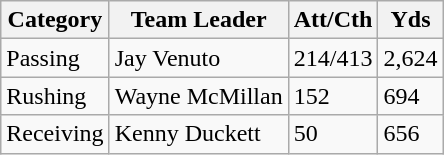<table class="wikitable">
<tr>
<th>Category</th>
<th>Team Leader</th>
<th>Att/Cth</th>
<th>Yds</th>
</tr>
<tr style="background: ##ddffdd;">
<td>Passing</td>
<td>Jay Venuto</td>
<td>214/413</td>
<td>2,624</td>
</tr>
<tr style="background: ##ffdddd;">
<td>Rushing</td>
<td>Wayne McMillan</td>
<td>152</td>
<td>694</td>
</tr>
<tr style="background: ##ddffdd;">
<td>Receiving</td>
<td>Kenny Duckett</td>
<td>50</td>
<td>656</td>
</tr>
</table>
